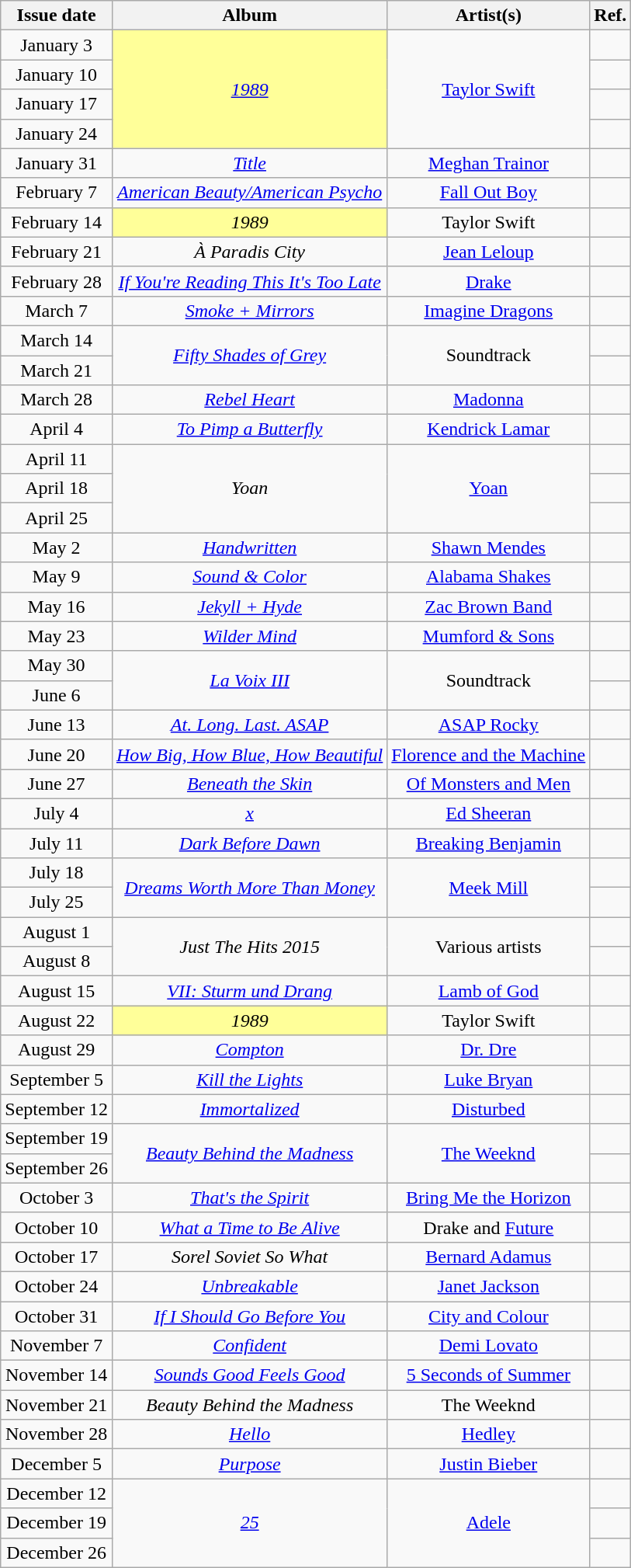<table class="wikitable plainrowheaders" style="text-align: center;">
<tr>
<th>Issue date</th>
<th>Album</th>
<th>Artist(s)</th>
<th>Ref.</th>
</tr>
<tr>
<td>January 3</td>
<td bgcolor=#FFFF99 rowspan=4><em><a href='#'>1989</a></em> </td>
<td rowspan=4><a href='#'>Taylor Swift</a></td>
<td></td>
</tr>
<tr>
<td>January 10</td>
<td></td>
</tr>
<tr>
<td>January 17</td>
<td></td>
</tr>
<tr>
<td>January 24</td>
<td></td>
</tr>
<tr>
<td>January 31</td>
<td rowspan=1><em><a href='#'>Title</a></em></td>
<td rowspan=1><a href='#'>Meghan Trainor</a></td>
<td></td>
</tr>
<tr>
<td>February 7</td>
<td rowspan=1><em><a href='#'>American Beauty/American Psycho</a></em></td>
<td rowspan=1><a href='#'>Fall Out Boy</a></td>
<td></td>
</tr>
<tr>
<td>February 14</td>
<td bgcolor=#FFFF99 rowspan=1><em>1989</em> </td>
<td rowspan=1>Taylor Swift</td>
<td></td>
</tr>
<tr>
<td>February 21</td>
<td rowspan=1><em>À Paradis City</em></td>
<td rowspan=1><a href='#'>Jean Leloup</a></td>
<td></td>
</tr>
<tr>
<td>February 28</td>
<td rowspan=1><em><a href='#'>If You're Reading This It's Too Late</a></em></td>
<td rowspan=1><a href='#'>Drake</a></td>
<td></td>
</tr>
<tr>
<td>March 7</td>
<td rowspan=1><em><a href='#'>Smoke + Mirrors</a></em></td>
<td rowspan=1><a href='#'>Imagine Dragons</a></td>
<td></td>
</tr>
<tr>
<td>March 14</td>
<td rowspan=2><em><a href='#'>Fifty Shades of Grey</a></em></td>
<td rowspan=2>Soundtrack</td>
<td></td>
</tr>
<tr>
<td>March 21</td>
<td></td>
</tr>
<tr>
<td>March 28</td>
<td><em><a href='#'>Rebel Heart</a></em></td>
<td><a href='#'>Madonna</a></td>
<td></td>
</tr>
<tr>
<td>April 4</td>
<td><em><a href='#'>To Pimp a Butterfly</a></em></td>
<td><a href='#'>Kendrick Lamar</a></td>
<td></td>
</tr>
<tr>
<td>April 11</td>
<td rowspan=3><em>Yoan</em></td>
<td rowspan=3><a href='#'>Yoan</a></td>
<td></td>
</tr>
<tr>
<td>April 18</td>
<td></td>
</tr>
<tr>
<td>April 25</td>
<td></td>
</tr>
<tr>
<td>May 2</td>
<td rowspan=1><em><a href='#'>Handwritten</a></em></td>
<td rowspan=1><a href='#'>Shawn Mendes</a></td>
<td></td>
</tr>
<tr>
<td>May 9</td>
<td rowspan=1><em><a href='#'>Sound & Color</a></em></td>
<td rowspan=1><a href='#'>Alabama Shakes</a></td>
<td></td>
</tr>
<tr>
<td>May 16</td>
<td rowspan=1><em><a href='#'>Jekyll + Hyde</a></em></td>
<td rowspan=1><a href='#'>Zac Brown Band</a></td>
<td></td>
</tr>
<tr>
<td>May 23</td>
<td rowspan=1><em><a href='#'>Wilder Mind</a></em></td>
<td rowspan=1><a href='#'>Mumford & Sons</a></td>
<td></td>
</tr>
<tr>
<td>May 30</td>
<td rowspan=2><em><a href='#'>La Voix III</a></em></td>
<td rowspan=2>Soundtrack</td>
<td></td>
</tr>
<tr>
<td>June 6</td>
<td></td>
</tr>
<tr>
<td>June 13</td>
<td rowspan=1><em><a href='#'>At. Long. Last. ASAP</a></em></td>
<td rowspan=1><a href='#'>ASAP Rocky</a></td>
<td></td>
</tr>
<tr>
<td>June 20</td>
<td rowspan=1><em><a href='#'>How Big, How Blue, How Beautiful</a></em></td>
<td rowspan=1><a href='#'>Florence and the Machine</a></td>
<td></td>
</tr>
<tr>
<td>June 27</td>
<td rowspan=1><em><a href='#'>Beneath the Skin</a></em></td>
<td rowspan=1><a href='#'>Of Monsters and Men</a></td>
<td></td>
</tr>
<tr>
<td>July 4</td>
<td rowspan=1><em><a href='#'>x</a></em></td>
<td rowspan=1><a href='#'>Ed Sheeran</a></td>
<td></td>
</tr>
<tr>
<td>July 11</td>
<td rowspan=1><em><a href='#'>Dark Before Dawn</a></em></td>
<td rowspan=1><a href='#'>Breaking Benjamin</a></td>
<td></td>
</tr>
<tr>
<td>July 18</td>
<td rowspan=2><em><a href='#'>Dreams Worth More Than Money</a></em></td>
<td rowspan=2><a href='#'>Meek Mill</a></td>
<td></td>
</tr>
<tr>
<td>July 25</td>
<td></td>
</tr>
<tr>
<td>August 1</td>
<td rowspan=2><em>Just The Hits 2015</em></td>
<td rowspan=2>Various artists</td>
<td></td>
</tr>
<tr>
<td>August 8</td>
<td></td>
</tr>
<tr>
<td>August 15</td>
<td rowspan=1><em><a href='#'>VII: Sturm und Drang</a></em></td>
<td rowspan=1><a href='#'>Lamb of God</a></td>
<td></td>
</tr>
<tr>
<td>August 22</td>
<td bgcolor=#FFFF99 rowspan=1><em>1989</em> </td>
<td rowspan=1>Taylor Swift</td>
<td></td>
</tr>
<tr>
<td>August 29</td>
<td rowspan=1><em><a href='#'>Compton</a></em></td>
<td rowspan=1><a href='#'>Dr. Dre</a></td>
<td></td>
</tr>
<tr>
<td>September 5</td>
<td rowspan=1><em><a href='#'>Kill the Lights</a></em></td>
<td rowspan=1><a href='#'>Luke Bryan</a></td>
<td></td>
</tr>
<tr>
<td>September 12</td>
<td rowspan=1><em><a href='#'>Immortalized</a></em></td>
<td rowspan=1><a href='#'>Disturbed</a></td>
<td></td>
</tr>
<tr>
<td>September 19</td>
<td rowspan=2><em><a href='#'>Beauty Behind the Madness</a></em></td>
<td rowspan=2><a href='#'>The Weeknd</a></td>
<td></td>
</tr>
<tr>
<td>September 26</td>
<td></td>
</tr>
<tr>
<td>October 3</td>
<td rowspan=1><em><a href='#'>That's the Spirit</a></em></td>
<td rowspan=1><a href='#'>Bring Me the Horizon</a></td>
<td></td>
</tr>
<tr>
<td>October 10</td>
<td rowspan=1><em><a href='#'>What a Time to Be Alive</a></em></td>
<td rowspan=1>Drake and <a href='#'>Future</a></td>
<td></td>
</tr>
<tr>
<td>October 17</td>
<td rowspan=1><em>Sorel Soviet So What</em></td>
<td rowspan=1><a href='#'>Bernard Adamus</a></td>
<td></td>
</tr>
<tr>
<td>October 24</td>
<td rowspan=1><em><a href='#'>Unbreakable</a></em></td>
<td rowspan=1><a href='#'>Janet Jackson</a></td>
<td></td>
</tr>
<tr>
<td>October 31</td>
<td rowspan=1><em><a href='#'>If I Should Go Before You</a></em></td>
<td rowspan=1><a href='#'>City and Colour</a></td>
<td></td>
</tr>
<tr>
<td>November 7</td>
<td rowspan=1><em><a href='#'>Confident</a></em></td>
<td rowspan=1><a href='#'>Demi Lovato</a></td>
<td></td>
</tr>
<tr>
<td>November 14</td>
<td rowspan=1><em><a href='#'>Sounds Good Feels Good</a></em></td>
<td rowspan=1><a href='#'>5 Seconds of Summer</a></td>
<td></td>
</tr>
<tr>
<td>November 21</td>
<td rowspan=1><em>Beauty Behind the Madness</em></td>
<td rowspan=1>The Weeknd</td>
<td></td>
</tr>
<tr>
<td>November 28</td>
<td rowspan=1><em><a href='#'>Hello</a></em></td>
<td rowspan=1><a href='#'>Hedley</a></td>
<td></td>
</tr>
<tr>
<td>December 5</td>
<td rowspan=1><em><a href='#'>Purpose</a></em></td>
<td rowspan=1><a href='#'>Justin Bieber</a></td>
<td></td>
</tr>
<tr>
<td>December 12</td>
<td rowspan=3><em><a href='#'>25</a></em></td>
<td rowspan=3><a href='#'>Adele</a></td>
<td></td>
</tr>
<tr>
<td>December 19</td>
<td></td>
</tr>
<tr>
<td>December 26</td>
<td></td>
</tr>
</table>
